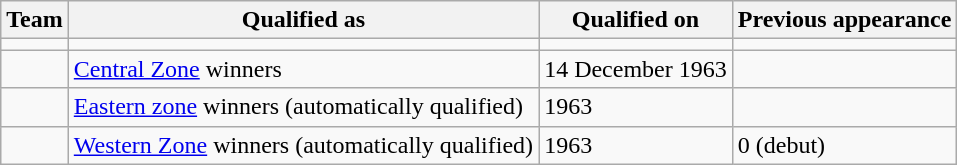<table class="wikitable sortable" style="text-align:left;">
<tr>
<th>Team</th>
<th>Qualified as</th>
<th>Qualified on</th>
<th>Previous appearance</th>
</tr>
<tr>
<td></td>
<td></td>
<td></td>
<td></td>
</tr>
<tr>
<td></td>
<td><a href='#'>Central Zone</a> winners</td>
<td>14 December 1963</td>
<td></td>
</tr>
<tr>
<td></td>
<td><a href='#'>Eastern zone</a> winners (automatically qualified)</td>
<td>1963</td>
<td></td>
</tr>
<tr>
<td></td>
<td><a href='#'>Western Zone</a> winners (automatically qualified)</td>
<td>1963</td>
<td>0 (debut)</td>
</tr>
</table>
